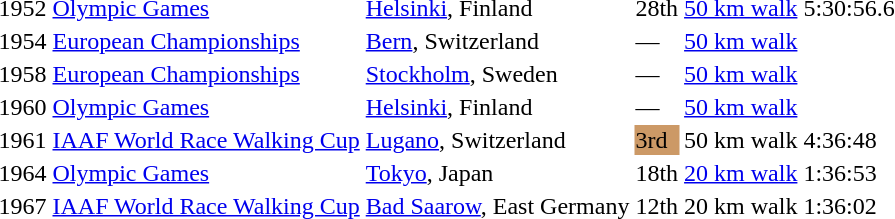<table>
<tr>
<td>1952</td>
<td><a href='#'>Olympic Games</a></td>
<td><a href='#'>Helsinki</a>, Finland</td>
<td>28th</td>
<td><a href='#'>50 km walk</a></td>
<td>5:30:56.6</td>
</tr>
<tr>
<td>1954</td>
<td><a href='#'>European Championships</a></td>
<td><a href='#'>Bern</a>, Switzerland</td>
<td>—</td>
<td><a href='#'>50 km walk</a></td>
<td></td>
</tr>
<tr>
<td>1958</td>
<td><a href='#'>European Championships</a></td>
<td><a href='#'>Stockholm</a>, Sweden</td>
<td>—</td>
<td><a href='#'>50 km walk</a></td>
<td></td>
</tr>
<tr>
<td>1960</td>
<td><a href='#'>Olympic Games</a></td>
<td><a href='#'>Helsinki</a>, Finland</td>
<td>—</td>
<td><a href='#'>50 km walk</a></td>
<td></td>
</tr>
<tr>
<td>1961</td>
<td><a href='#'>IAAF World Race Walking Cup</a></td>
<td><a href='#'>Lugano</a>, Switzerland</td>
<td bgcolor=cc9966>3rd</td>
<td>50 km walk</td>
<td>4:36:48</td>
</tr>
<tr>
<td>1964</td>
<td><a href='#'>Olympic Games</a></td>
<td><a href='#'>Tokyo</a>, Japan</td>
<td>18th</td>
<td><a href='#'>20 km walk</a></td>
<td>1:36:53</td>
</tr>
<tr>
<td>1967</td>
<td><a href='#'>IAAF World Race Walking Cup</a></td>
<td><a href='#'>Bad Saarow</a>, East Germany</td>
<td>12th</td>
<td>20 km walk</td>
<td>1:36:02</td>
</tr>
</table>
